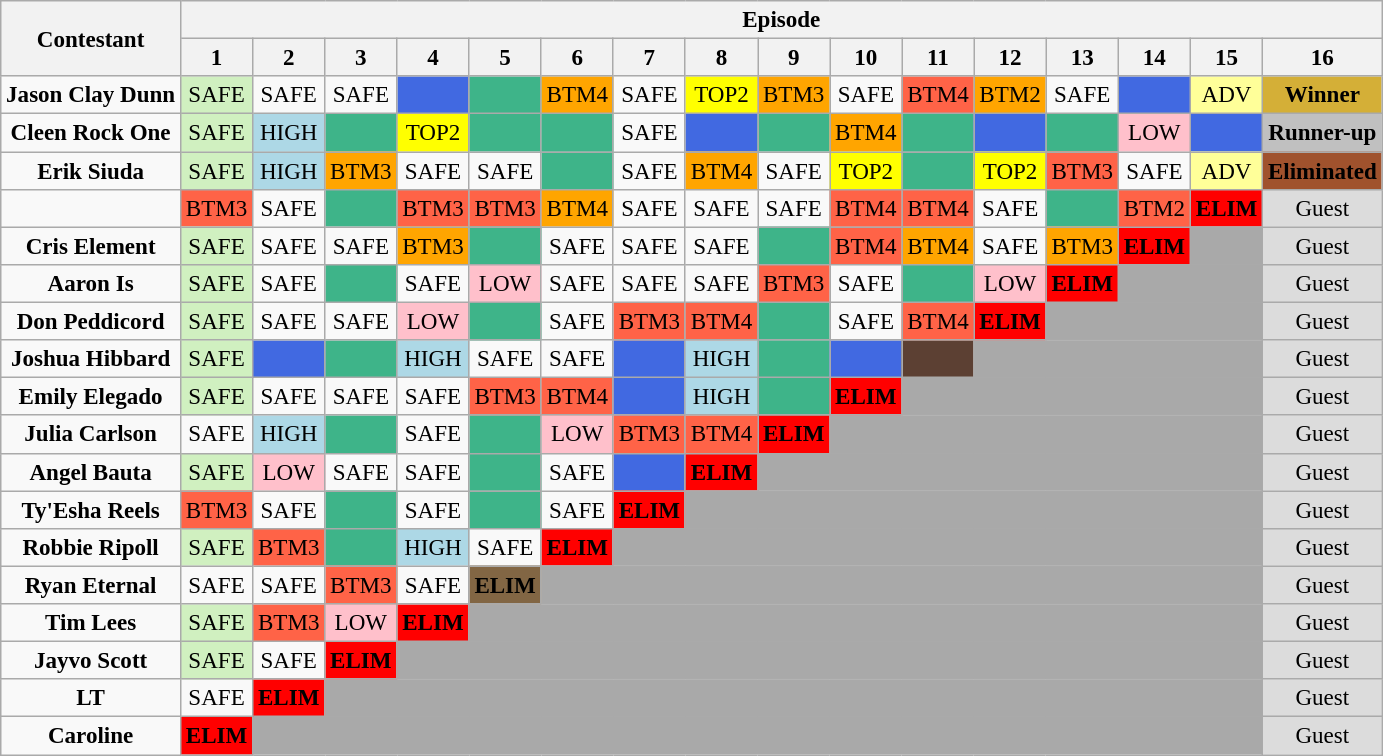<table class="wikitable" style="text-align:center;font-size:96%">
<tr>
<th rowspan=2>Contestant</th>
<th colspan="16">Episode</th>
</tr>
<tr>
<th>1</th>
<th>2</th>
<th>3</th>
<th>4</th>
<th>5</th>
<th>6</th>
<th>7</th>
<th>8</th>
<th>9</th>
<th>10</th>
<th>11</th>
<th>12</th>
<th>13</th>
<th>14</th>
<th>15</th>
<th>16</th>
</tr>
<tr>
<td><strong>Jason Clay Dunn</strong></td>
<td style="background:#D0F0C0;">SAFE</td>
<td>SAFE</td>
<td>SAFE</td>
<td style="background:royalblue;"><strong></strong></td>
<td style="background:#3EB489;"></td>
<td style="background:orange;">BTM4</td>
<td>SAFE</td>
<td style="background:yellow ;">TOP2</td>
<td style="background:orange;">BTM3</td>
<td>SAFE</td>
<td style="background:tomato;">BTM4</td>
<td style="background:orange;">BTM2</td>
<td>SAFE</td>
<td style="background:royalblue;"><strong></strong></td>
<td style="background:#FFFF99;">ADV</td>
<td style="background: #D4AF37" nowrap><strong>Winner</strong></td>
</tr>
<tr>
<td><strong>Cleen Rock One</strong></td>
<td style="background:#D0F0C0;">SAFE</td>
<td bgcolor="lightblue">HIGH</td>
<td style="background:#3EB489;"></td>
<td style="background:yellow ;">TOP2</td>
<td style="background:#3EB489;"></td>
<td style="background:#3EB489;"></td>
<td>SAFE</td>
<td style="background:royalblue;"><strong></strong></td>
<td style="background:#3EB489;"></td>
<td style="background:orange;">BTM4</td>
<td style="background:#3EB489;"></td>
<td style="background:royalblue;"><strong></strong></td>
<td style="background:#3EB489;"></td>
<td style="background:pink;">LOW</td>
<td style="background:royalblue;"><strong></strong></td>
<td style="background:silver" nowrap><strong>Runner-up</strong></td>
</tr>
<tr>
<td><strong>Erik Siuda</strong></td>
<td style="background:#D0F0C0;">SAFE</td>
<td bgcolor="lightblue">HIGH</td>
<td style="background:orange;">BTM3</td>
<td>SAFE</td>
<td>SAFE</td>
<td style="background:#3EB489;"></td>
<td>SAFE</td>
<td style="background:orange;">BTM4</td>
<td>SAFE</td>
<td style="background:yellow ;">TOP2</td>
<td style="background:#3EB489;"></td>
<td style="background:yellow ;">TOP2</td>
<td style="background:tomato;">BTM3</td>
<td>SAFE</td>
<td style="background:#FFFF99;">ADV</td>
<td style="background:sienna;"><strong>Eliminated</strong></td>
</tr>
<tr>
<td></td>
<td style="background:tomato;">BTM3</td>
<td>SAFE</td>
<td style="background:#3EB489;"></td>
<td style="background:tomato;">BTM3</td>
<td style="background:tomato;">BTM3</td>
<td style="background:orange;">BTM4</td>
<td>SAFE</td>
<td>SAFE</td>
<td>SAFE</td>
<td style="background:tomato;">BTM4</td>
<td style="background:tomato;">BTM4</td>
<td>SAFE</td>
<td style="background:#3EB489;"></td>
<td style="background:tomato;">BTM2</td>
<td style="background:red;"><strong>ELIM</strong></td>
<td bgcolor="gainsboro">Guest</td>
</tr>
<tr>
<td><strong>Cris Element</strong></td>
<td style="background:#D0F0C0;">SAFE</td>
<td>SAFE</td>
<td>SAFE</td>
<td style="background:orange;">BTM3</td>
<td style="background:#3EB489;"></td>
<td>SAFE</td>
<td>SAFE</td>
<td>SAFE</td>
<td style="background:#3EB489;"></td>
<td style="background:tomato;">BTM4</td>
<td style="background:orange;">BTM4</td>
<td>SAFE</td>
<td style="background:orange;">BTM3</td>
<td style="background:red;"><strong>ELIM</strong></td>
<td bgcolor="darkgray" colspan="1"></td>
<td bgcolor="gainsboro">Guest</td>
</tr>
<tr>
<td><strong>Aaron Is</strong></td>
<td style="background:#D0F0C0;">SAFE</td>
<td>SAFE</td>
<td style="background:#3EB489;"></td>
<td>SAFE</td>
<td style="background:pink;">LOW</td>
<td>SAFE</td>
<td>SAFE</td>
<td>SAFE</td>
<td style="background:tomato;">BTM3</td>
<td>SAFE</td>
<td style="background:#3EB489;"></td>
<td style="background:pink;">LOW</td>
<td style="background:red;"><strong>ELIM</strong></td>
<td bgcolor="darkgray" colspan="2"></td>
<td bgcolor="gainsboro">Guest</td>
</tr>
<tr>
<td><strong>Don Peddicord</strong></td>
<td style="background:#D0F0C0;">SAFE</td>
<td>SAFE</td>
<td>SAFE</td>
<td style="background:pink;">LOW</td>
<td style="background:#3EB489;"></td>
<td>SAFE</td>
<td style="background:tomato;">BTM3</td>
<td style="background:tomato;">BTM4</td>
<td style="background:#3EB489;"></td>
<td>SAFE</td>
<td style="background:tomato;">BTM4</td>
<td style="background:red;"><strong>ELIM</strong></td>
<td bgcolor="darkgray" colspan="3"></td>
<td bgcolor="gainsboro">Guest</td>
</tr>
<tr>
<td><strong>Joshua Hibbard</strong></td>
<td style="background:#D0F0C0;">SAFE</td>
<td style="background:royalblue;"><strong></strong></td>
<td style="background:#3EB489;"></td>
<td bgcolor="lightblue">HIGH</td>
<td>SAFE</td>
<td>SAFE</td>
<td style="background:royalblue;"><strong></strong></td>
<td bgcolor="lightblue">HIGH</td>
<td style="background:#3EB489;"></td>
<td style="background:royalblue;"><strong></strong></td>
<td style="background:#5C4033;"></td>
<td bgcolor="darkgray" colspan="4"></td>
<td bgcolor="gainsboro">Guest</td>
</tr>
<tr>
<td><strong>Emily Elegado</strong></td>
<td style="background:#D0F0C0;">SAFE</td>
<td>SAFE</td>
<td>SAFE</td>
<td>SAFE</td>
<td style="background:tomato;">BTM3</td>
<td style="background:tomato;">BTM4</td>
<td style="background:royalblue;"><strong></strong></td>
<td bgcolor="lightblue">HIGH</td>
<td style="background:#3EB489;"></td>
<td style="background:red;"><strong>ELIM</strong></td>
<td bgcolor="darkgray" colspan="5"></td>
<td bgcolor="gainsboro">Guest</td>
</tr>
<tr>
<td><strong>Julia Carlson</strong></td>
<td>SAFE</td>
<td bgcolor="lightblue">HIGH</td>
<td style="background:#3EB489;"></td>
<td>SAFE</td>
<td style="background:#3EB489;"></td>
<td style="background:pink;">LOW</td>
<td style="background:tomato;">BTM3</td>
<td style="background:tomato;">BTM4</td>
<td style="background:red;"><strong>ELIM</strong></td>
<td bgcolor="darkgray" colspan="6"></td>
<td bgcolor="gainsboro">Guest</td>
</tr>
<tr>
<td><strong>Angel Bauta</strong></td>
<td style="background:#D0F0C0;">SAFE</td>
<td style="background:pink;">LOW</td>
<td>SAFE</td>
<td>SAFE</td>
<td style="background:#3EB489;"></td>
<td>SAFE</td>
<td style="background:royalblue;"><strong></strong></td>
<td style="background:red;"><strong>ELIM</strong></td>
<td bgcolor="darkgray" colspan="7"></td>
<td bgcolor="gainsboro">Guest</td>
</tr>
<tr>
<td><strong>Ty'Esha Reels</strong></td>
<td style="background:tomato;">BTM3</td>
<td>SAFE</td>
<td style="background:#3EB489;"></td>
<td>SAFE</td>
<td style="background:#3EB489;"></td>
<td>SAFE</td>
<td style="background:red;"><strong>ELIM</strong></td>
<td bgcolor="darkgray" colspan="8"></td>
<td bgcolor="gainsboro">Guest</td>
</tr>
<tr>
<td><strong>Robbie Ripoll</strong></td>
<td style="background:#D0F0C0;">SAFE</td>
<td style="background:tomato;">BTM3</td>
<td style="background:#3EB489;"></td>
<td bgcolor="lightblue">HIGH</td>
<td>SAFE</td>
<td style="background:red;"><strong>ELIM</strong></td>
<td bgcolor="darkgray" colspan="9"></td>
<td bgcolor="gainsboro">Guest</td>
</tr>
<tr>
<td><strong>Ryan Eternal</strong></td>
<td>SAFE</td>
<td>SAFE</td>
<td style="background:tomato;">BTM3</td>
<td>SAFE</td>
<td style="background:#826644;"><strong>ELIM</strong></td>
<td bgcolor="darkgray" colspan="10"></td>
<td bgcolor="gainsboro">Guest</td>
</tr>
<tr>
<td><strong>Tim Lees</strong></td>
<td style="background:#D0F0C0;">SAFE</td>
<td style="background:tomato;">BTM3</td>
<td style="background:pink;">LOW</td>
<td style="background:red;"><strong>ELIM</strong></td>
<td bgcolor="darkgray" colspan="11"></td>
<td bgcolor="gainsboro">Guest</td>
</tr>
<tr>
<td><strong>Jayvo Scott</strong></td>
<td style="background:#D0F0C0;">SAFE</td>
<td>SAFE</td>
<td style="background:red;"><strong>ELIM</strong></td>
<td bgcolor="darkgray" colspan="12"></td>
<td bgcolor="gainsboro">Guest</td>
</tr>
<tr>
<td><strong>LT</strong></td>
<td>SAFE</td>
<td style="background:red;"><strong>ELIM</strong></td>
<td bgcolor="darkgray" colspan="13"></td>
<td bgcolor="gainsboro">Guest</td>
</tr>
<tr>
<td><strong>Caroline</strong></td>
<td style="background:red;"><strong>ELIM</strong></td>
<td bgcolor="darkgray" colspan="14"></td>
<td bgcolor="gainsboro">Guest</td>
</tr>
</table>
